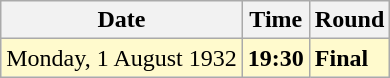<table class="wikitable">
<tr>
<th>Date</th>
<th>Time</th>
<th>Round</th>
</tr>
<tr style=background:lemonchiffon>
<td>Monday, 1 August 1932</td>
<td><strong>19:30</strong></td>
<td><strong>Final</strong></td>
</tr>
</table>
